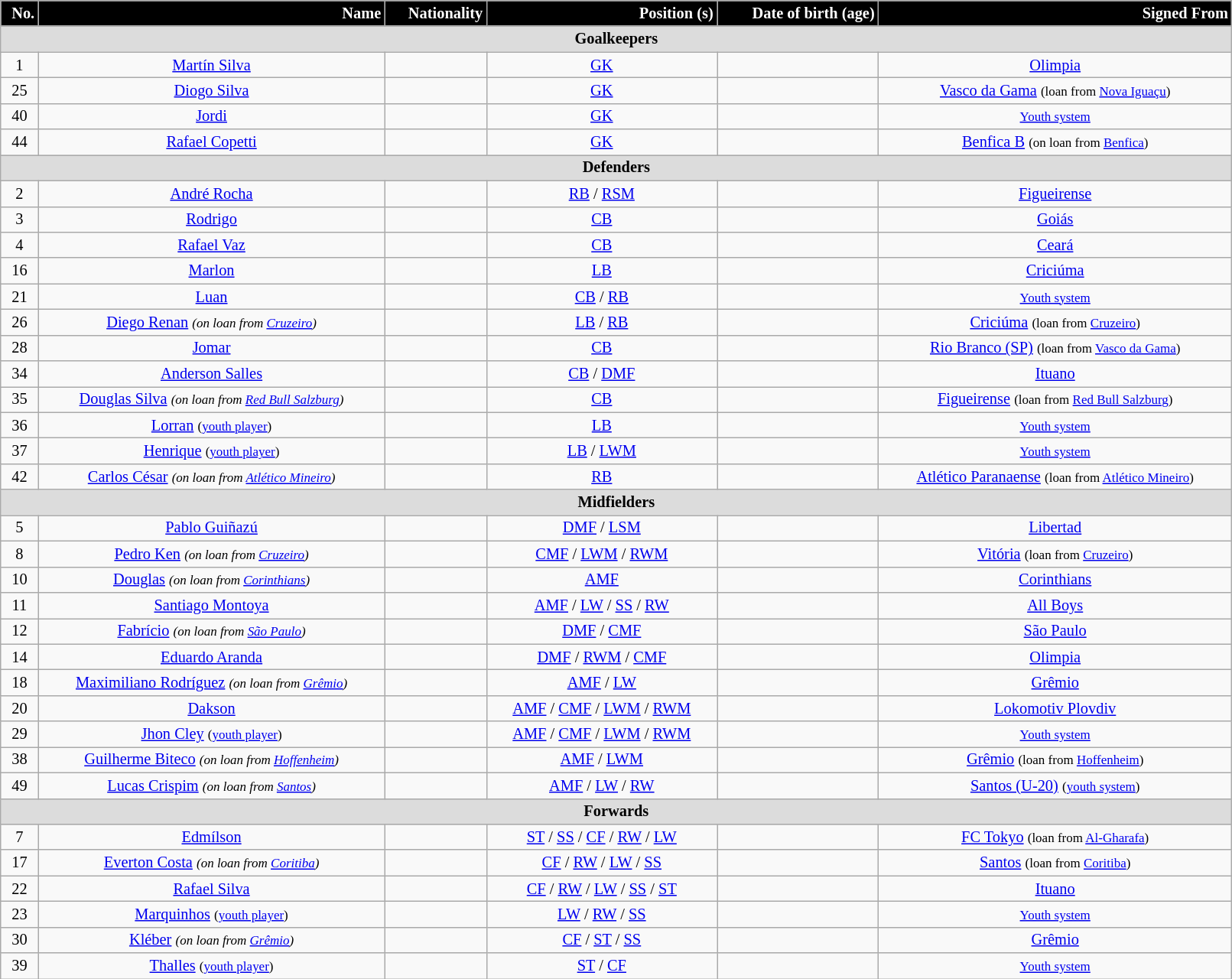<table class="wikitable"  style="text-align:center; font-size:85%; width:85%;">
<tr>
<th style="background:black; color:white; text-align:right;">No.</th>
<th style="background:black; color:white; text-align:right;">Name</th>
<th style="background:black; color:white; text-align:right;">Nationality</th>
<th style="background:black; color:white; text-align:right;">Position (s)</th>
<th style="background:black; color:white; text-align:right;">Date of birth (age)</th>
<th style="background:black; color:white; text-align:right;">Signed From</th>
</tr>
<tr>
<th colspan="6"  style="background:#dcdcdc; text-align:center;">Goalkeepers</th>
</tr>
<tr>
<td>1</td>
<td><a href='#'>Martín Silva</a></td>
<td></td>
<td><a href='#'>GK</a></td>
<td></td>
<td> <a href='#'>Olimpia</a></td>
</tr>
<tr>
<td>25</td>
<td><a href='#'>Diogo Silva</a></td>
<td></td>
<td><a href='#'>GK</a></td>
<td></td>
<td> <a href='#'>Vasco da Gama</a> <small>(loan from <a href='#'>Nova Iguaçu</a>)</small></td>
</tr>
<tr>
<td>40</td>
<td><a href='#'>Jordi</a></td>
<td></td>
<td><a href='#'>GK</a></td>
<td></td>
<td><small><a href='#'>Youth system</a></small></td>
</tr>
<tr>
<td>44</td>
<td><a href='#'>Rafael Copetti</a></td>
<td></td>
<td><a href='#'>GK</a></td>
<td></td>
<td> <a href='#'>Benfica B</a> <small>(on loan from <a href='#'>Benfica</a>)</small></td>
</tr>
<tr>
<th colspan="6"  style="background:#dcdcdc; text-align:center;">Defenders</th>
</tr>
<tr>
<td>2</td>
<td><a href='#'>André Rocha</a></td>
<td></td>
<td><a href='#'>RB</a> / <a href='#'>RSM</a></td>
<td></td>
<td> <a href='#'>Figueirense</a></td>
</tr>
<tr>
<td>3</td>
<td><a href='#'>Rodrigo</a></td>
<td></td>
<td><a href='#'>CB</a></td>
<td></td>
<td> <a href='#'>Goiás</a></td>
</tr>
<tr>
<td>4</td>
<td><a href='#'>Rafael Vaz</a></td>
<td></td>
<td><a href='#'>CB</a></td>
<td></td>
<td> <a href='#'>Ceará</a></td>
</tr>
<tr>
<td>16</td>
<td><a href='#'>Marlon</a></td>
<td></td>
<td><a href='#'>LB</a></td>
<td></td>
<td> <a href='#'>Criciúma</a></td>
</tr>
<tr>
<td>21</td>
<td><a href='#'>Luan</a></td>
<td></td>
<td><a href='#'>CB</a> / <a href='#'>RB</a></td>
<td></td>
<td><small><a href='#'>Youth system</a></small></td>
</tr>
<tr>
<td>26</td>
<td><a href='#'>Diego Renan</a> <small><em>(on loan from <a href='#'>Cruzeiro</a>)</em></small></td>
<td></td>
<td><a href='#'>LB</a> / <a href='#'>RB</a></td>
<td></td>
<td> <a href='#'>Criciúma</a> <small>(loan from <a href='#'>Cruzeiro</a>)</small></td>
</tr>
<tr>
<td>28</td>
<td><a href='#'>Jomar</a></td>
<td></td>
<td><a href='#'>CB</a></td>
<td></td>
<td> <a href='#'>Rio Branco (SP)</a> <small>(loan from <a href='#'>Vasco da Gama</a>)</small></td>
</tr>
<tr>
<td>34</td>
<td><a href='#'>Anderson Salles</a></td>
<td></td>
<td><a href='#'>CB</a> / <a href='#'>DMF</a></td>
<td></td>
<td> <a href='#'>Ituano</a></td>
</tr>
<tr>
<td>35</td>
<td><a href='#'>Douglas Silva</a> <small><em>(on loan from <a href='#'>Red Bull Salzburg</a>)</em></small></td>
<td></td>
<td><a href='#'>CB</a></td>
<td></td>
<td> <a href='#'>Figueirense</a> <small>(loan from <a href='#'>Red Bull Salzburg</a>)</small></td>
</tr>
<tr>
<td>36</td>
<td><a href='#'>Lorran</a> <small>(<a href='#'>youth player</a>)</small></td>
<td></td>
<td><a href='#'>LB</a></td>
<td></td>
<td><small><a href='#'>Youth system</a></small></td>
</tr>
<tr>
<td>37</td>
<td><a href='#'>Henrique</a> <small>(<a href='#'>youth player</a>)</small></td>
<td></td>
<td><a href='#'>LB</a> / <a href='#'>LWM</a></td>
<td></td>
<td><small><a href='#'>Youth system</a></small></td>
</tr>
<tr>
<td>42</td>
<td><a href='#'>Carlos César</a> <small><em>(on loan from <a href='#'>Atlético Mineiro</a>)</em></small></td>
<td></td>
<td><a href='#'>RB</a></td>
<td></td>
<td> <a href='#'>Atlético Paranaense</a> <small>(loan from <a href='#'>Atlético Mineiro</a>)</small></td>
</tr>
<tr>
<th colspan="7"  style="background:#dcdcdc; text-align:center;">Midfielders</th>
</tr>
<tr>
<td>5</td>
<td><a href='#'>Pablo Guiñazú</a></td>
<td></td>
<td><a href='#'>DMF</a> / <a href='#'>LSM</a></td>
<td></td>
<td> <a href='#'>Libertad</a></td>
</tr>
<tr>
<td>8</td>
<td><a href='#'>Pedro Ken</a> <small><em>(on loan from <a href='#'>Cruzeiro</a>)</em></small></td>
<td></td>
<td><a href='#'>CMF</a> / <a href='#'>LWM</a> / <a href='#'>RWM</a></td>
<td></td>
<td> <a href='#'>Vitória</a> <small>(loan from <a href='#'>Cruzeiro</a>)</small></td>
</tr>
<tr>
<td>10</td>
<td><a href='#'>Douglas</a> <small><em>(on loan from <a href='#'>Corinthians</a>)</em></small></td>
<td></td>
<td><a href='#'>AMF</a></td>
<td></td>
<td> <a href='#'>Corinthians</a></td>
</tr>
<tr>
<td>11</td>
<td><a href='#'>Santiago Montoya</a></td>
<td></td>
<td><a href='#'>AMF</a> / <a href='#'>LW</a> / <a href='#'>SS</a> / <a href='#'>RW</a></td>
<td></td>
<td> <a href='#'>All Boys</a></td>
</tr>
<tr>
<td>12</td>
<td><a href='#'>Fabrício</a> <small><em>(on loan from <a href='#'>São Paulo</a>)</em></small></td>
<td></td>
<td><a href='#'>DMF</a> / <a href='#'>CMF</a></td>
<td></td>
<td> <a href='#'>São Paulo</a></td>
</tr>
<tr>
<td>14</td>
<td><a href='#'>Eduardo Aranda</a></td>
<td></td>
<td><a href='#'>DMF</a> / <a href='#'>RWM</a> / <a href='#'>CMF</a></td>
<td></td>
<td> <a href='#'>Olimpia</a></td>
</tr>
<tr>
<td>18</td>
<td><a href='#'>Maximiliano Rodríguez</a> <small><em>(on loan from <a href='#'>Grêmio</a>)</em></small></td>
<td></td>
<td><a href='#'>AMF</a> / <a href='#'>LW</a></td>
<td></td>
<td> <a href='#'>Grêmio</a></td>
</tr>
<tr>
<td>20</td>
<td><a href='#'>Dakson</a></td>
<td></td>
<td><a href='#'>AMF</a> / <a href='#'>CMF</a> / <a href='#'>LWM</a> / <a href='#'>RWM</a></td>
<td></td>
<td> <a href='#'>Lokomotiv Plovdiv</a></td>
</tr>
<tr>
<td>29</td>
<td><a href='#'>Jhon Cley</a> <small>(<a href='#'>youth player</a>)</small></td>
<td></td>
<td><a href='#'>AMF</a> / <a href='#'>CMF</a> / <a href='#'>LWM</a> / <a href='#'>RWM</a></td>
<td></td>
<td><small><a href='#'>Youth system</a></small></td>
</tr>
<tr>
<td>38</td>
<td><a href='#'>Guilherme Biteco</a> <small><em>(on loan from <a href='#'>Hoffenheim</a>)</em></small></td>
<td></td>
<td><a href='#'>AMF</a> / <a href='#'>LWM</a></td>
<td></td>
<td> <a href='#'>Grêmio</a> <small>(loan from <a href='#'>Hoffenheim</a>)</small></td>
</tr>
<tr>
<td>49</td>
<td><a href='#'>Lucas Crispim</a> <small><em>(on loan from <a href='#'>Santos</a>)</em></small></td>
<td></td>
<td><a href='#'>AMF</a> / <a href='#'>LW</a> / <a href='#'>RW</a></td>
<td></td>
<td> <a href='#'>Santos (U-20)</a> <small>(<a href='#'>youth system</a>)</small></td>
</tr>
<tr>
<th colspan="11"  style="background:#dcdcdc; text-align:center;">Forwards</th>
</tr>
<tr>
<td>7</td>
<td><a href='#'>Edmílson</a></td>
<td></td>
<td><a href='#'>ST</a> / <a href='#'>SS</a> / <a href='#'>CF</a> / <a href='#'>RW</a> / <a href='#'>LW</a></td>
<td></td>
<td> <a href='#'>FC Tokyo</a> <small>(loan from <a href='#'>Al-Gharafa</a>)</small></td>
</tr>
<tr>
<td>17</td>
<td><a href='#'>Everton Costa</a> <small><em>(on loan from <a href='#'>Coritiba</a>)</em></small></td>
<td></td>
<td><a href='#'>CF</a> / <a href='#'>RW</a> / <a href='#'>LW</a> / <a href='#'>SS</a></td>
<td></td>
<td> <a href='#'>Santos</a> <small>(loan from <a href='#'>Coritiba</a>)</small></td>
</tr>
<tr>
<td>22</td>
<td><a href='#'>Rafael Silva</a></td>
<td></td>
<td><a href='#'>CF</a> / <a href='#'>RW</a> / <a href='#'>LW</a> / <a href='#'>SS</a> / <a href='#'>ST</a></td>
<td></td>
<td> <a href='#'>Ituano</a></td>
</tr>
<tr>
<td>23</td>
<td><a href='#'>Marquinhos</a> <small>(<a href='#'>youth player</a>)</small></td>
<td></td>
<td><a href='#'>LW</a> / <a href='#'>RW</a> / <a href='#'>SS</a></td>
<td></td>
<td><small><a href='#'>Youth system</a></small></td>
</tr>
<tr>
<td>30</td>
<td><a href='#'>Kléber</a> <small><em>(on loan from <a href='#'>Grêmio</a>)</em></small></td>
<td></td>
<td><a href='#'>CF</a> / <a href='#'>ST</a> / <a href='#'>SS</a></td>
<td></td>
<td> <a href='#'>Grêmio</a></td>
</tr>
<tr>
<td>39</td>
<td><a href='#'>Thalles</a> <small>(<a href='#'>youth player</a>)</small></td>
<td></td>
<td><a href='#'>ST</a> / <a href='#'>CF</a></td>
<td></td>
<td><small><a href='#'>Youth system</a></small></td>
</tr>
</table>
